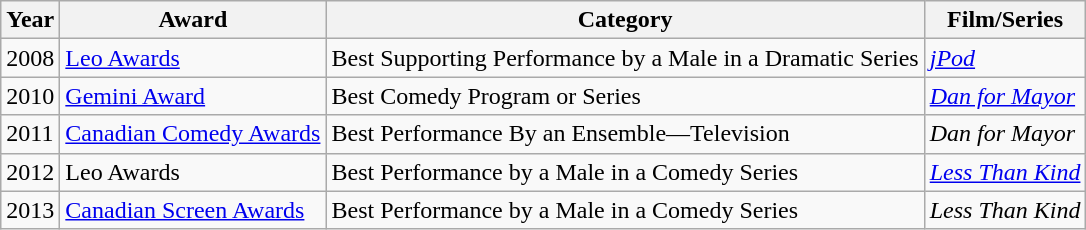<table class="wikitable sortable" border="1">
<tr>
<th>Year</th>
<th>Award</th>
<th>Category</th>
<th>Film/Series</th>
</tr>
<tr>
<td>2008</td>
<td><a href='#'>Leo Awards</a></td>
<td>Best Supporting Performance by a Male in a Dramatic Series</td>
<td><em><a href='#'>jPod</a></em></td>
</tr>
<tr>
<td>2010</td>
<td><a href='#'>Gemini Award</a></td>
<td>Best Comedy Program or Series</td>
<td><em><a href='#'>Dan for Mayor</a></em></td>
</tr>
<tr>
<td>2011</td>
<td><a href='#'>Canadian Comedy Awards</a></td>
<td>Best Performance By an Ensemble—Television</td>
<td><em>Dan for Mayor</em></td>
</tr>
<tr>
<td>2012</td>
<td>Leo Awards</td>
<td>Best Performance by a Male in a Comedy Series</td>
<td><em><a href='#'>Less Than Kind</a></em></td>
</tr>
<tr>
<td>2013</td>
<td><a href='#'>Canadian Screen Awards</a></td>
<td>Best Performance by a Male in a Comedy Series</td>
<td><em>Less Than Kind</em></td>
</tr>
</table>
